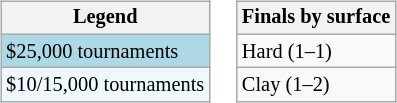<table>
<tr valign=top>
<td><br><table class="wikitable" style="font-size:85%;">
<tr>
<th>Legend</th>
</tr>
<tr style="background:lightblue;">
<td>$25,000 tournaments</td>
</tr>
<tr style="background:#f0f8ff;">
<td>$10/15,000 tournaments</td>
</tr>
</table>
</td>
<td><br><table class="wikitable" style="font-size:85%;">
<tr>
<th>Finals by surface</th>
</tr>
<tr>
<td>Hard (1–1)</td>
</tr>
<tr>
<td>Clay (1–2)</td>
</tr>
</table>
</td>
</tr>
</table>
